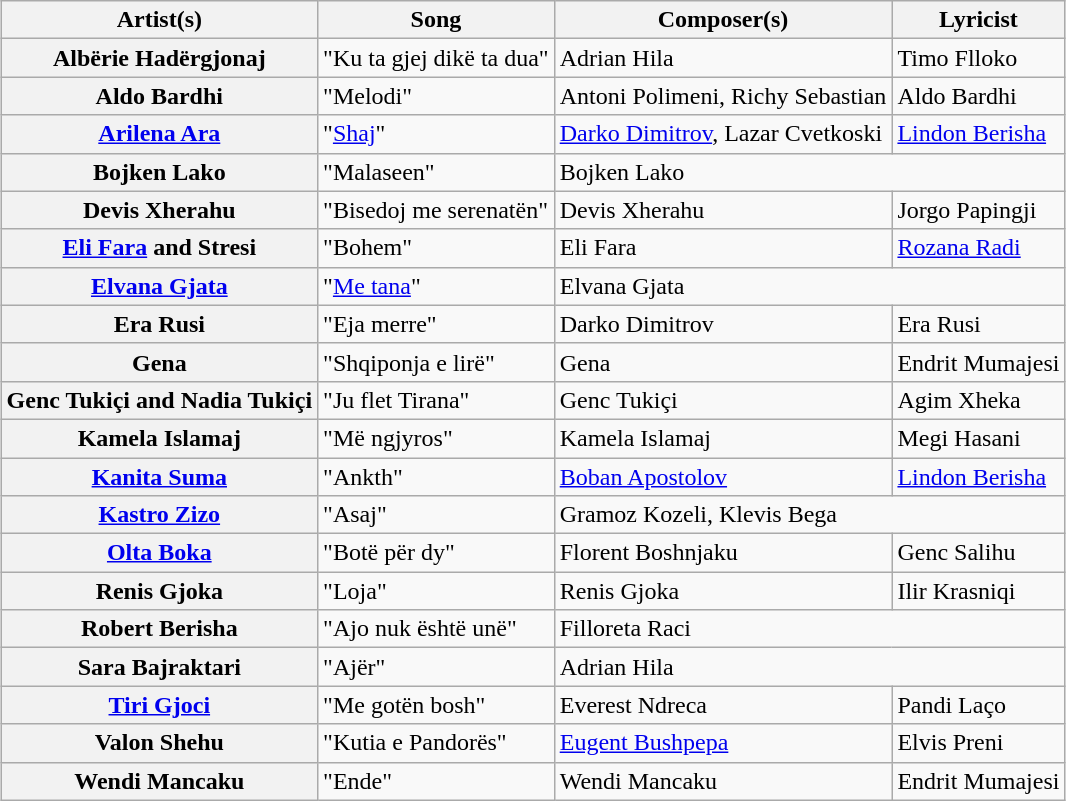<table class="wikitable sortable plainrowheaders" style="margin: 1em auto 1em auto">
<tr>
<th scope="col">Artist(s)</th>
<th scope="col">Song</th>
<th scope="col">Composer(s)</th>
<th scope="col">Lyricist</th>
</tr>
<tr>
<th scope="row">Albërie Hadërgjonaj</th>
<td>"Ku ta gjej dikë ta dua"</td>
<td>Adrian Hila</td>
<td>Timo Flloko</td>
</tr>
<tr>
<th scope="row">Aldo Bardhi</th>
<td>"Melodi"</td>
<td>Antoni Polimeni, Richy Sebastian</td>
<td>Aldo Bardhi</td>
</tr>
<tr>
<th scope="row"><a href='#'>Arilena Ara</a></th>
<td>"<a href='#'>Shaj</a>"</td>
<td><a href='#'>Darko Dimitrov</a>, Lazar Cvetkoski</td>
<td><a href='#'>Lindon Berisha</a></td>
</tr>
<tr>
<th scope="row">Bojken Lako</th>
<td>"Malaseen"</td>
<td colspan="2">Bojken Lako</td>
</tr>
<tr>
<th scope="row">Devis Xherahu</th>
<td>"Bisedoj me serenatën"</td>
<td>Devis Xherahu</td>
<td>Jorgo Papingji</td>
</tr>
<tr>
<th scope="row"><a href='#'>Eli Fara</a> and Stresi</th>
<td>"Bohem"</td>
<td>Eli Fara</td>
<td><a href='#'>Rozana Radi</a></td>
</tr>
<tr>
<th scope="row"><a href='#'>Elvana Gjata</a></th>
<td>"<a href='#'>Me tana</a>"</td>
<td colspan="2">Elvana Gjata</td>
</tr>
<tr>
<th scope="row">Era Rusi</th>
<td>"Eja merre"</td>
<td>Darko Dimitrov</td>
<td>Era Rusi</td>
</tr>
<tr>
<th scope="row">Gena</th>
<td>"Shqiponja e lirë"</td>
<td>Gena</td>
<td>Endrit Mumajesi</td>
</tr>
<tr>
<th scope="row">Genc Tukiçi and Nadia Tukiçi</th>
<td>"Ju flet Tirana"</td>
<td>Genc Tukiçi</td>
<td>Agim Xheka</td>
</tr>
<tr>
<th scope="row">Kamela Islamaj</th>
<td>"Më ngjyros"</td>
<td>Kamela Islamaj</td>
<td>Megi Hasani</td>
</tr>
<tr>
<th scope="row"><a href='#'>Kanita Suma</a></th>
<td>"Ankth"</td>
<td><a href='#'>Boban Apostolov</a></td>
<td><a href='#'>Lindon Berisha</a></td>
</tr>
<tr>
<th scope="row"><a href='#'>Kastro Zizo</a></th>
<td>"Asaj"</td>
<td colspan="2">Gramoz Kozeli, Klevis Bega</td>
</tr>
<tr>
<th scope="row"><a href='#'>Olta Boka</a></th>
<td>"Botë për dy"</td>
<td>Florent Boshnjaku</td>
<td>Genc Salihu</td>
</tr>
<tr>
<th scope="row">Renis Gjoka</th>
<td>"Loja"</td>
<td>Renis Gjoka</td>
<td>Ilir Krasniqi</td>
</tr>
<tr>
<th scope="row">Robert Berisha</th>
<td>"Ajo nuk është unë"</td>
<td colspan="2">Filloreta Raci</td>
</tr>
<tr>
<th scope="row">Sara Bajraktari</th>
<td>"Ajër"</td>
<td colspan="2">Adrian Hila</td>
</tr>
<tr>
<th scope="row"><a href='#'>Tiri Gjoci</a></th>
<td>"Me gotën bosh"</td>
<td>Everest Ndreca</td>
<td>Pandi Laço</td>
</tr>
<tr>
<th scope="row">Valon Shehu</th>
<td>"Kutia e Pandorës"</td>
<td><a href='#'>Eugent Bushpepa</a></td>
<td>Elvis Preni</td>
</tr>
<tr>
<th scope="row">Wendi Mancaku</th>
<td>"Ende"</td>
<td>Wendi Mancaku</td>
<td>Endrit Mumajesi</td>
</tr>
</table>
